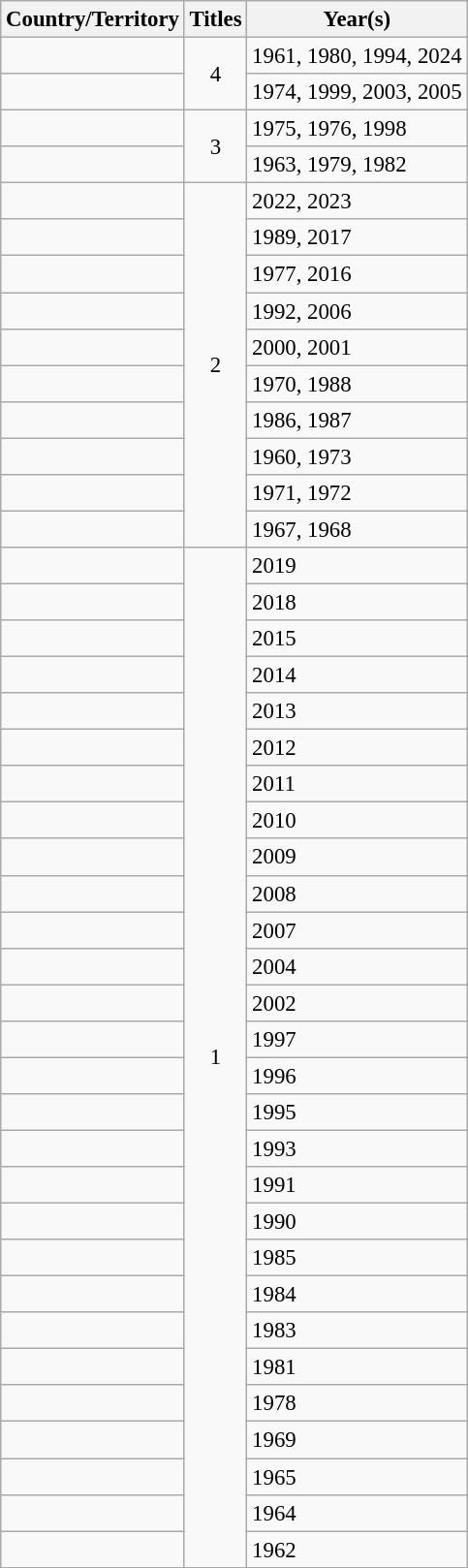<table class="wikitable sortable" style="font-size: 95%;">
<tr>
<th>Country/Territory</th>
<th>Titles</th>
<th>Year(s)</th>
</tr>
<tr>
<td></td>
<td rowspan="2" style="text-align:center;">4</td>
<td>1961, 1980, 1994, 2024</td>
</tr>
<tr>
<td></td>
<td>1974, 1999, 2003, 2005</td>
</tr>
<tr>
<td></td>
<td rowspan="2" style="text-align:center;">3</td>
<td>1975, 1976, 1998</td>
</tr>
<tr>
<td></td>
<td>1963, 1979, 1982</td>
</tr>
<tr>
<td></td>
<td rowspan="10" style="text-align:center;">2</td>
<td>2022, 2023</td>
</tr>
<tr>
<td></td>
<td>1989, 2017</td>
</tr>
<tr>
<td></td>
<td>1977, 2016</td>
</tr>
<tr>
<td></td>
<td>1992, 2006</td>
</tr>
<tr>
<td></td>
<td>2000, 2001</td>
</tr>
<tr>
<td></td>
<td>1970, 1988</td>
</tr>
<tr>
<td></td>
<td>1986, 1987</td>
</tr>
<tr>
<td></td>
<td>1960, 1973</td>
</tr>
<tr>
<td></td>
<td>1971, 1972</td>
</tr>
<tr>
<td></td>
<td>1967, 1968</td>
</tr>
<tr>
<td></td>
<td rowspan="30" style="text-align:center;">1</td>
<td>2019</td>
</tr>
<tr>
<td></td>
<td>2018</td>
</tr>
<tr>
<td></td>
<td>2015</td>
</tr>
<tr>
<td></td>
<td>2014</td>
</tr>
<tr>
<td></td>
<td>2013</td>
</tr>
<tr>
<td></td>
<td>2012</td>
</tr>
<tr>
<td></td>
<td>2011</td>
</tr>
<tr>
<td></td>
<td>2010</td>
</tr>
<tr>
<td></td>
<td>2009</td>
</tr>
<tr>
<td></td>
<td>2008</td>
</tr>
<tr>
<td></td>
<td>2007</td>
</tr>
<tr>
<td></td>
<td>2004</td>
</tr>
<tr>
<td></td>
<td>2002</td>
</tr>
<tr>
<td></td>
<td>1997</td>
</tr>
<tr>
<td></td>
<td>1996</td>
</tr>
<tr>
<td></td>
<td>1995</td>
</tr>
<tr>
<td></td>
<td>1993</td>
</tr>
<tr>
<td></td>
<td>1991</td>
</tr>
<tr>
<td></td>
<td>1990</td>
</tr>
<tr>
<td></td>
<td>1985</td>
</tr>
<tr>
<td></td>
<td>1984</td>
</tr>
<tr>
<td></td>
<td>1983</td>
</tr>
<tr>
<td></td>
<td>1981</td>
</tr>
<tr>
<td></td>
<td>1978</td>
</tr>
<tr>
<td></td>
<td>1969</td>
</tr>
<tr>
<td></td>
<td>1965</td>
</tr>
<tr>
<td></td>
<td>1964</td>
</tr>
<tr>
<td></td>
<td>1962</td>
</tr>
</table>
